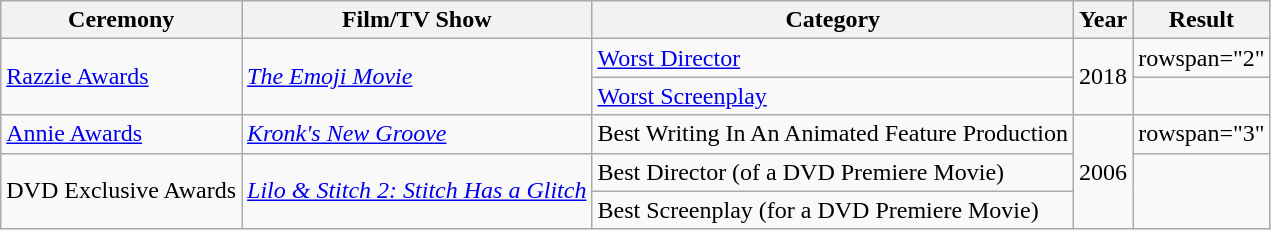<table class="wikitable">
<tr>
<th>Ceremony</th>
<th>Film/TV Show</th>
<th>Category</th>
<th>Year</th>
<th>Result</th>
</tr>
<tr>
<td rowspan="2"><a href='#'>Razzie Awards</a></td>
<td rowspan="2"><em><a href='#'>The Emoji Movie</a></em></td>
<td><a href='#'>Worst Director</a></td>
<td rowspan="2">2018</td>
<td>rowspan="2" </td>
</tr>
<tr>
<td><a href='#'>Worst Screenplay</a></td>
</tr>
<tr>
<td><a href='#'>Annie Awards</a></td>
<td><em><a href='#'>Kronk's New Groove</a></em></td>
<td>Best Writing In An Animated Feature Production</td>
<td rowspan="3">2006</td>
<td>rowspan="3" </td>
</tr>
<tr>
<td rowspan="2">DVD Exclusive Awards</td>
<td rowspan="2"><em><a href='#'>Lilo & Stitch 2: Stitch Has a Glitch</a></em></td>
<td>Best Director (of a DVD Premiere Movie)</td>
</tr>
<tr>
<td>Best Screenplay (for a DVD Premiere Movie)</td>
</tr>
</table>
